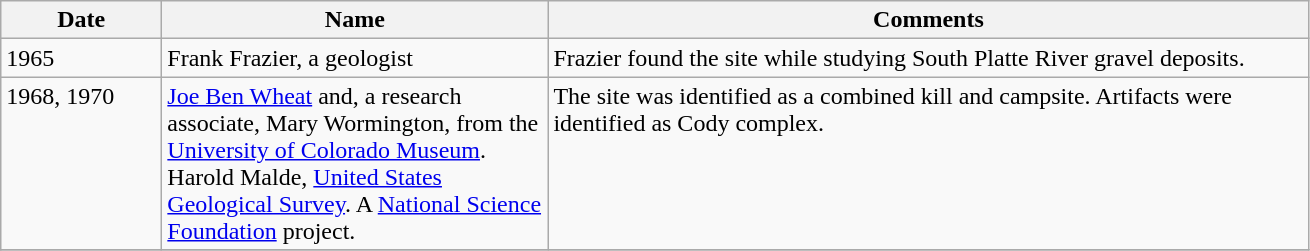<table class="wikitable">
<tr>
<th scope="col" width="100">Date</th>
<th scope="col" width="250">Name</th>
<th scope="col" width="500">Comments</th>
</tr>
<tr valign="top">
<td>1965</td>
<td>Frank Frazier, a geologist</td>
<td>Frazier found the site while studying South Platte River gravel deposits.</td>
</tr>
<tr valign="top">
<td>1968, 1970</td>
<td><a href='#'>Joe Ben Wheat</a> and, a research associate, Mary Wormington, from the <a href='#'>University of Colorado Museum</a>. Harold Malde, <a href='#'>United States Geological Survey</a>. A <a href='#'>National Science Foundation</a> project.</td>
<td>The site was identified as a combined kill and campsite.  Artifacts were identified as Cody complex.</td>
</tr>
<tr>
</tr>
</table>
